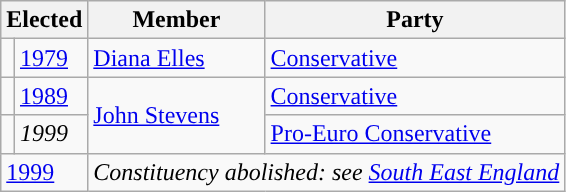<table class="wikitable">
<tr>
<th colspan="2">Elected</th>
<th>Member</th>
<th>Party</th>
</tr>
<tr>
<td style="background-color: "></td>
<td><a href='#'>1979</a></td>
<td><a href='#'>Diana Elles</a></td>
<td><a href='#'>Conservative</a></td>
</tr>
<tr>
<td style="background-color: "></td>
<td><a href='#'>1989</a></td>
<td rowspan=2><a href='#'>John Stevens</a></td>
<td><a href='#'>Conservative</a></td>
</tr>
<tr>
<td style="background-color: "></td>
<td><em>1999</em></td>
<td><a href='#'>Pro-Euro Conservative</a></td>
</tr>
<tr>
<td colspan="2"><a href='#'>1999</a></td>
<td colspan="2"><em>Constituency abolished: see <a href='#'>South East England</a></em></td>
</tr>
</table>
